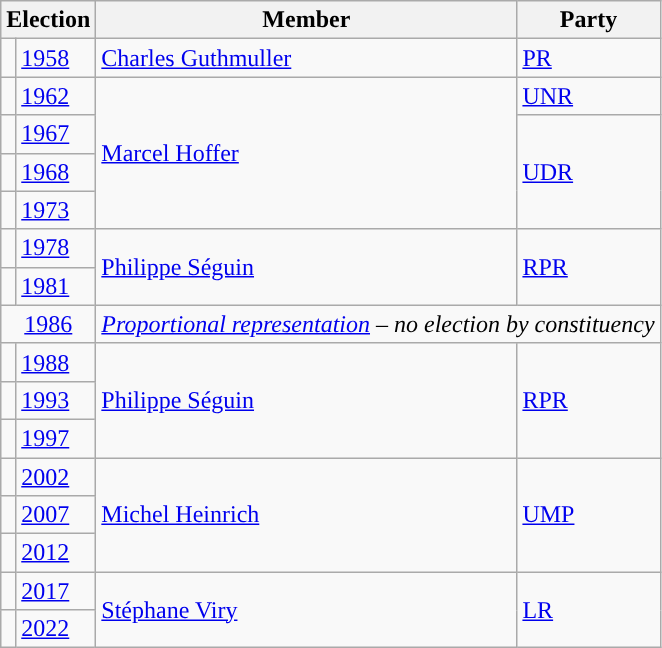<table class="wikitable">
<tr>
<th colspan="2">Election</th>
<th>Member</th>
<th>Party</th>
</tr>
<tr>
<td style="background-color: "></td>
<td><a href='#'>1958</a></td>
<td><a href='#'>Charles Guthmuller</a></td>
<td><a href='#'>PR</a></td>
</tr>
<tr>
<td style="background-color: "></td>
<td><a href='#'>1962</a></td>
<td rowspan="4"><a href='#'>Marcel Hoffer</a></td>
<td><a href='#'>UNR</a></td>
</tr>
<tr>
<td style="background-color: "></td>
<td><a href='#'>1967</a></td>
<td rowspan="3"><a href='#'>UDR</a></td>
</tr>
<tr>
<td style="background-color: "></td>
<td><a href='#'>1968</a></td>
</tr>
<tr>
<td style="background-color: "></td>
<td><a href='#'>1973</a></td>
</tr>
<tr>
<td style="background-color: "></td>
<td><a href='#'>1978</a></td>
<td rowspan="2"><a href='#'>Philippe Séguin</a></td>
<td rowspan="2"><a href='#'>RPR</a></td>
</tr>
<tr>
<td style="background-color: "></td>
<td><a href='#'>1981</a></td>
</tr>
<tr>
<td colspan="2" align="center"><a href='#'>1986</a></td>
<td colspan="2"><em><a href='#'>Proportional representation</a> – no election by constituency</em></td>
</tr>
<tr>
<td style="background-color: "></td>
<td><a href='#'>1988</a></td>
<td rowspan="3"><a href='#'>Philippe Séguin</a></td>
<td rowspan="3"><a href='#'>RPR</a></td>
</tr>
<tr>
<td style="background-color: "></td>
<td><a href='#'>1993</a></td>
</tr>
<tr>
<td style="background-color: "></td>
<td><a href='#'>1997</a></td>
</tr>
<tr>
<td style="background-color: "></td>
<td><a href='#'>2002</a></td>
<td rowspan="3"><a href='#'>Michel Heinrich</a></td>
<td rowspan="3"><a href='#'>UMP</a></td>
</tr>
<tr>
<td style="background-color: "></td>
<td><a href='#'>2007</a></td>
</tr>
<tr>
<td style="background-color: "></td>
<td><a href='#'>2012</a></td>
</tr>
<tr>
<td style="background-color: "></td>
<td><a href='#'>2017</a></td>
<td rowspan="2"><a href='#'>Stéphane Viry</a></td>
<td rowspan="2"><a href='#'>LR</a></td>
</tr>
<tr>
<td style="background-color: "></td>
<td><a href='#'>2022</a></td>
</tr>
</table>
